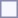<table style="border:1px solid #8888aa; background-color:#f7f8ff; padding:5px; font-size:95%; margin: 0px 12px 12px 0px;">
</table>
